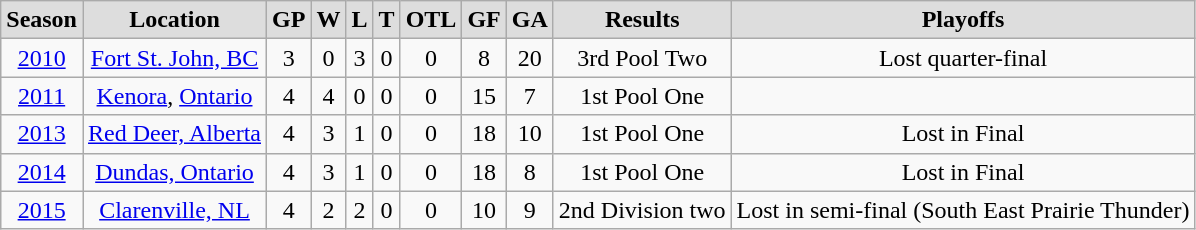<table class="wikitable">
<tr align="center"  bgcolor="#dddddd">
<td><strong>Season</strong></td>
<td><strong>Location</strong></td>
<td><strong>GP</strong></td>
<td><strong>W</strong></td>
<td><strong>L</strong></td>
<td><strong>T</strong></td>
<td><strong>OTL</strong></td>
<td><strong>GF</strong></td>
<td><strong>GA</strong></td>
<td><strong>Results</strong></td>
<td><strong>Playoffs</strong></td>
</tr>
<tr align="center">
<td><a href='#'>2010</a></td>
<td><a href='#'>Fort St. John, BC</a></td>
<td>3</td>
<td>0</td>
<td>3</td>
<td>0</td>
<td>0</td>
<td>8</td>
<td>20</td>
<td>3rd Pool Two</td>
<td>Lost quarter-final</td>
</tr>
<tr align="center">
<td><a href='#'>2011</a></td>
<td><a href='#'>Kenora</a>, <a href='#'>Ontario</a></td>
<td>4</td>
<td>4</td>
<td>0</td>
<td>0</td>
<td>0</td>
<td>15</td>
<td>7</td>
<td>1st Pool One</td>
<td></td>
</tr>
<tr align="center">
<td><a href='#'>2013</a></td>
<td><a href='#'>Red Deer, Alberta</a></td>
<td>4</td>
<td>3</td>
<td>1</td>
<td>0</td>
<td>0</td>
<td>18</td>
<td>10</td>
<td>1st Pool One</td>
<td>Lost in Final</td>
</tr>
<tr align="center">
<td><a href='#'>2014</a></td>
<td><a href='#'>Dundas, Ontario</a></td>
<td>4</td>
<td>3</td>
<td>1</td>
<td>0</td>
<td>0</td>
<td>18</td>
<td>8</td>
<td>1st Pool One</td>
<td>Lost in Final</td>
</tr>
<tr align="center">
<td><a href='#'>2015</a></td>
<td><a href='#'>Clarenville, NL</a></td>
<td>4</td>
<td>2</td>
<td>2</td>
<td>0</td>
<td>0</td>
<td>10</td>
<td>9</td>
<td>2nd Division two</td>
<td>Lost in semi-final (South East Prairie Thunder)</td>
</tr>
</table>
